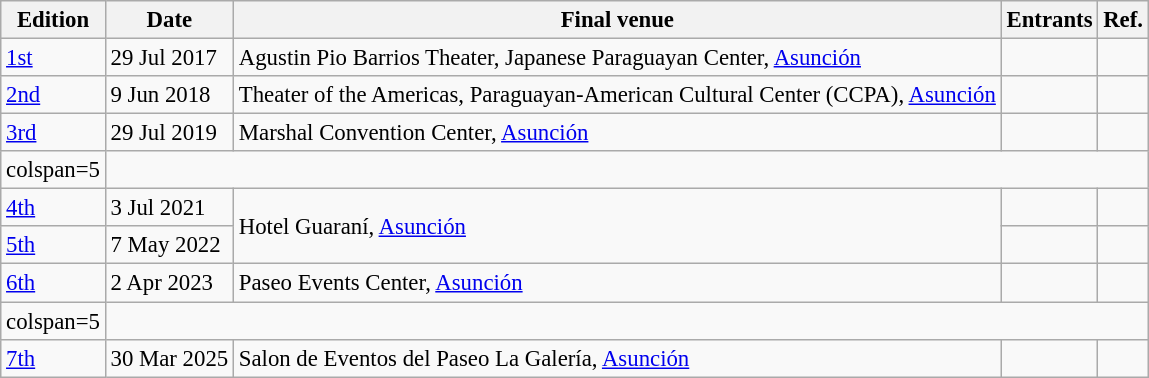<table class="wikitable defaultcenter col3left col4left" style="font-size: 95%">
<tr>
<th>Edition</th>
<th>Date</th>
<th>Final venue</th>
<th>Entrants</th>
<th>Ref.</th>
</tr>
<tr>
<td><a href='#'>1st</a></td>
<td>29 Jul 2017</td>
<td>Agustin Pio Barrios Theater, Japanese Paraguayan Center, <a href='#'>Asunción</a></td>
<td></td>
<td></td>
</tr>
<tr>
<td><a href='#'>2nd</a></td>
<td>9 Jun 2018</td>
<td>Theater of the Americas, Paraguayan-American Cultural Center (CCPA), <a href='#'>Asunción</a></td>
<td></td>
<td></td>
</tr>
<tr>
<td><a href='#'>3rd</a></td>
<td>29 Jul 2019</td>
<td>Marshal Convention Center, <a href='#'>Asunción</a></td>
<td></td>
<td></td>
</tr>
<tr>
<td>colspan=5 </td>
</tr>
<tr>
<td><a href='#'>4th</a></td>
<td>3 Jul 2021</td>
<td rowspan=2>Hotel Guaraní, <a href='#'>Asunción</a></td>
<td></td>
<td></td>
</tr>
<tr>
<td><a href='#'>5th</a></td>
<td>7 May 2022</td>
<td></td>
<td></td>
</tr>
<tr>
<td><a href='#'>6th</a></td>
<td>2 Apr 2023</td>
<td>Paseo Events Center, <a href='#'>Asunción</a></td>
<td></td>
<td></td>
</tr>
<tr>
<td>colspan=5 </td>
</tr>
<tr>
<td><a href='#'>7th</a></td>
<td>30 Mar 2025</td>
<td>Salon de Eventos del Paseo La Galería, <a href='#'>Asunción</a></td>
<td></td>
<td></td>
</tr>
</table>
